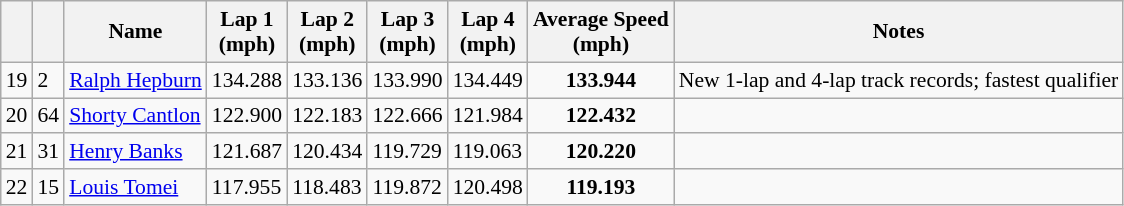<table class="wikitable" style="font-size: 90%;">
<tr align="center">
<th></th>
<th></th>
<th>Name</th>
<th>Lap 1<br>(mph)</th>
<th>Lap 2<br>(mph)</th>
<th>Lap 3<br>(mph)</th>
<th>Lap 4<br>(mph)</th>
<th>Average Speed<br>(mph)</th>
<th>Notes</th>
</tr>
<tr>
<td align=center>19</td>
<td>2</td>
<td> <a href='#'>Ralph Hepburn</a></td>
<td>134.288</td>
<td>133.136</td>
<td>133.990</td>
<td>134.449</td>
<td align=center><strong>133.944</strong></td>
<td>New 1-lap and 4-lap track records; fastest qualifier</td>
</tr>
<tr>
<td align=center>20</td>
<td>64</td>
<td> <a href='#'>Shorty Cantlon</a></td>
<td>122.900</td>
<td>122.183</td>
<td>122.666</td>
<td>121.984</td>
<td align=center><strong>122.432</strong></td>
<td></td>
</tr>
<tr>
<td align=center>21</td>
<td>31</td>
<td> <a href='#'>Henry Banks</a></td>
<td>121.687</td>
<td>120.434</td>
<td>119.729</td>
<td>119.063</td>
<td align=center><strong>120.220</strong></td>
<td></td>
</tr>
<tr>
<td align=center>22</td>
<td>15</td>
<td> <a href='#'>Louis Tomei</a></td>
<td>117.955</td>
<td>118.483</td>
<td>119.872</td>
<td>120.498</td>
<td align=center><strong>119.193</strong></td>
<td></td>
</tr>
</table>
